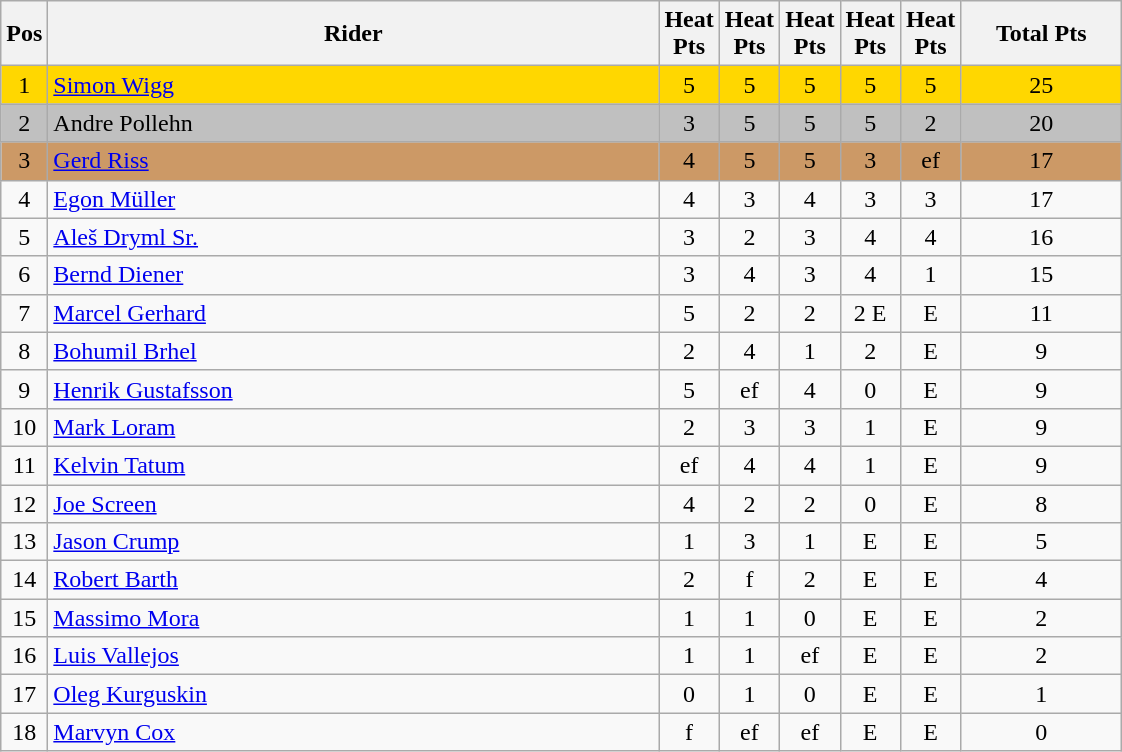<table class="wikitable" style="font-size: 100%">
<tr>
<th width=20>Pos</th>
<th width=400>Rider</th>
<th width=20>Heat Pts</th>
<th width=20>Heat Pts</th>
<th width=20>Heat Pts</th>
<th width=20>Heat Pts</th>
<th width=20>Heat Pts</th>
<th width=100>Total Pts</th>
</tr>
<tr align=center style="background-color: gold;">
<td>1</td>
<td align="left"> <a href='#'>Simon Wigg</a></td>
<td>5</td>
<td>5</td>
<td>5</td>
<td>5</td>
<td>5</td>
<td>25</td>
</tr>
<tr align=center style="background-color: silver;">
<td>2</td>
<td align="left"> Andre Pollehn</td>
<td>3</td>
<td>5</td>
<td>5</td>
<td>5</td>
<td>2</td>
<td>20</td>
</tr>
<tr align=center style="background-color: #cc9966;">
<td>3</td>
<td align="left"> <a href='#'>Gerd Riss</a></td>
<td>4</td>
<td>5</td>
<td>5</td>
<td>3</td>
<td>ef</td>
<td>17</td>
</tr>
<tr align=center>
<td>4</td>
<td align="left"> <a href='#'>Egon Müller</a></td>
<td>4</td>
<td>3</td>
<td>4</td>
<td>3</td>
<td>3</td>
<td>17</td>
</tr>
<tr align=center>
<td>5</td>
<td align="left"> <a href='#'>Aleš Dryml Sr.</a></td>
<td>3</td>
<td>2</td>
<td>3</td>
<td>4</td>
<td>4</td>
<td>16</td>
</tr>
<tr align=center>
<td>6</td>
<td align="left"> <a href='#'>Bernd Diener</a></td>
<td>3</td>
<td>4</td>
<td>3</td>
<td>4</td>
<td>1</td>
<td>15</td>
</tr>
<tr align=center>
<td>7</td>
<td align="left"> <a href='#'>Marcel Gerhard</a></td>
<td>5</td>
<td>2</td>
<td>2</td>
<td>2   E</td>
<td>E</td>
<td>11</td>
</tr>
<tr align=center>
<td>8</td>
<td align="left"> <a href='#'>Bohumil Brhel</a></td>
<td>2</td>
<td>4</td>
<td>1</td>
<td>2</td>
<td>E</td>
<td>9</td>
</tr>
<tr align=center>
<td>9</td>
<td align="left"> <a href='#'>Henrik Gustafsson</a></td>
<td>5</td>
<td>ef</td>
<td>4</td>
<td>0</td>
<td>E</td>
<td>9</td>
</tr>
<tr align=center>
<td>10</td>
<td align="left"> <a href='#'>Mark Loram</a></td>
<td>2</td>
<td>3</td>
<td>3</td>
<td>1</td>
<td>E</td>
<td>9</td>
</tr>
<tr align=center>
<td>11</td>
<td align="left"> <a href='#'>Kelvin Tatum</a></td>
<td>ef</td>
<td>4</td>
<td>4</td>
<td>1</td>
<td>E</td>
<td>9</td>
</tr>
<tr align=center>
<td>12</td>
<td align="left"> <a href='#'>Joe Screen</a></td>
<td>4</td>
<td>2</td>
<td>2</td>
<td>0</td>
<td>E</td>
<td>8</td>
</tr>
<tr align=center>
<td>13</td>
<td align="left"> <a href='#'>Jason Crump</a></td>
<td>1</td>
<td>3</td>
<td>1</td>
<td>E</td>
<td>E</td>
<td>5</td>
</tr>
<tr align=center>
<td>14</td>
<td align="left"> <a href='#'>Robert Barth</a></td>
<td>2</td>
<td>f</td>
<td>2</td>
<td>E</td>
<td>E</td>
<td>4</td>
</tr>
<tr align=center>
<td>15</td>
<td align="left"> <a href='#'>Massimo Mora</a></td>
<td>1</td>
<td>1</td>
<td>0</td>
<td>E</td>
<td>E</td>
<td>2</td>
</tr>
<tr align=center>
<td>16</td>
<td align="left"> <a href='#'>Luis Vallejos</a></td>
<td>1</td>
<td>1</td>
<td>ef</td>
<td>E</td>
<td>E</td>
<td>2</td>
</tr>
<tr align=center>
<td>17</td>
<td align="left"> <a href='#'>Oleg Kurguskin</a></td>
<td>0</td>
<td>1</td>
<td>0</td>
<td>E</td>
<td>E</td>
<td>1</td>
</tr>
<tr align=center>
<td>18</td>
<td align="left"> <a href='#'>Marvyn Cox</a></td>
<td>f</td>
<td>ef</td>
<td>ef</td>
<td>E</td>
<td>E</td>
<td>0</td>
</tr>
</table>
